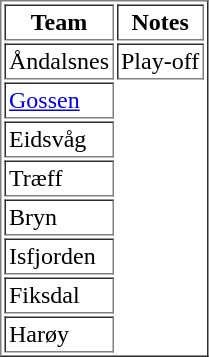<table border="1" cellpadding="2">
<tr>
<th>Team</th>
<th>Notes</th>
</tr>
<tr>
<td>Åndalsnes</td>
<td>Play-off</td>
</tr>
<tr>
<td><a href='#'>Gossen</a></td>
</tr>
<tr>
<td>Eidsvåg</td>
</tr>
<tr>
<td>Træff</td>
</tr>
<tr>
<td>Bryn</td>
</tr>
<tr>
<td>Isfjorden</td>
</tr>
<tr>
<td>Fiksdal</td>
</tr>
<tr>
<td>Harøy</td>
</tr>
</table>
